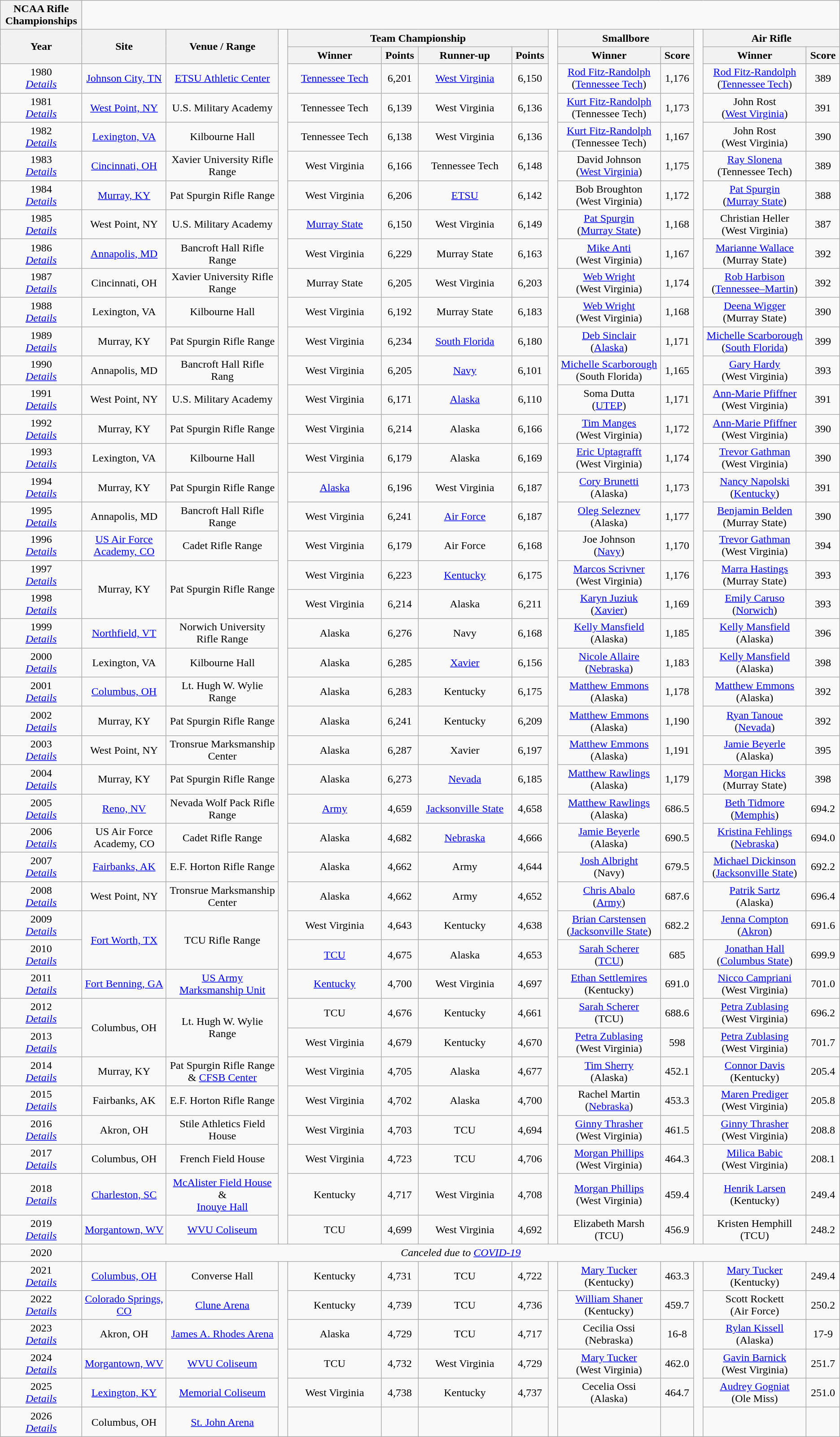<table class="wikitable" style="text-align:center">
<tr>
<th style=>NCAA Rifle Championships</th>
</tr>
<tr>
<th rowspan="2" style="width:5%;">Year</th>
<th rowspan="2" style="width:9%;">Site</th>
<th rowspan="2" style="width:12%;">Venue / Range</th>
<td style="width:1%;" rowspan="42"></td>
<th colspan=4>Team Championship</th>
<td style="width:1%;" rowspan="42"></td>
<th colspan=2>Smallbore</th>
<td style="width:1%;" rowspan="42"></td>
<th colspan=2>Air Rifle</th>
</tr>
<tr>
<th width=10%>Winner</th>
<th width=3%>Points</th>
<th width=10%>Runner-up</th>
<th width=3%>Points</th>
<th width=11%>Winner</th>
<th width=3%>Score</th>
<th width=11%>Winner</th>
<th width=3%>Score</th>
</tr>
<tr>
<td>1980<br><em><a href='#'>Details</a></em></td>
<td><a href='#'>Johnson City, TN</a></td>
<td><a href='#'>ETSU Athletic Center</a></td>
<td><a href='#'>Tennessee Tech</a></td>
<td>6,201</td>
<td><a href='#'>West Virginia</a></td>
<td>6,150</td>
<td><a href='#'>Rod Fitz-Randolph</a><br>(<a href='#'>Tennessee Tech</a>)</td>
<td>1,176</td>
<td><a href='#'>Rod Fitz-Randolph</a><br>(<a href='#'>Tennessee Tech</a>)</td>
<td>389</td>
</tr>
<tr>
<td>1981<br><em><a href='#'>Details</a></em></td>
<td><a href='#'>West Point, NY</a></td>
<td>U.S. Military Academy</td>
<td>Tennessee Tech</td>
<td>6,139</td>
<td>West Virginia</td>
<td>6,136</td>
<td><a href='#'>Kurt Fitz-Randolph</a><br>(Tennessee Tech)</td>
<td>1,173</td>
<td>John Rost<br>(<a href='#'>West Virginia</a>)</td>
<td>391</td>
</tr>
<tr>
<td>1982<br><em><a href='#'>Details</a></em></td>
<td><a href='#'>Lexington, VA</a></td>
<td>Kilbourne Hall</td>
<td>Tennessee Tech</td>
<td>6,138</td>
<td>West Virginia</td>
<td>6,136</td>
<td><a href='#'>Kurt Fitz-Randolph</a><br>(Tennessee Tech)</td>
<td>1,167</td>
<td>John Rost<br>(West Virginia)</td>
<td>390</td>
</tr>
<tr>
<td>1983<br><em><a href='#'>Details</a></em></td>
<td><a href='#'>Cincinnati, OH</a></td>
<td>Xavier University Rifle Range</td>
<td>West Virginia</td>
<td>6,166</td>
<td>Tennessee Tech</td>
<td>6,148</td>
<td>David Johnson<br>(<a href='#'>West Virginia</a>)</td>
<td>1,175</td>
<td><a href='#'>Ray Slonena</a><br>(Tennessee Tech)</td>
<td>389</td>
</tr>
<tr>
<td>1984<br><em><a href='#'>Details</a></em></td>
<td><a href='#'>Murray, KY</a></td>
<td>Pat Spurgin Rifle Range</td>
<td>West Virginia</td>
<td>6,206</td>
<td><a href='#'>ETSU</a></td>
<td>6,142</td>
<td>Bob Broughton<br>(West Virginia)</td>
<td>1,172</td>
<td><a href='#'>Pat Spurgin</a><br>(<a href='#'>Murray State</a>)</td>
<td>388</td>
</tr>
<tr>
<td>1985<br><em><a href='#'>Details</a></em></td>
<td>West Point, NY</td>
<td>U.S. Military Academy</td>
<td><a href='#'>Murray State</a></td>
<td>6,150</td>
<td>West Virginia</td>
<td>6,149</td>
<td><a href='#'>Pat Spurgin</a><br>(<a href='#'>Murray State</a>)</td>
<td>1,168</td>
<td>Christian Heller<br>(West Virginia)</td>
<td>387</td>
</tr>
<tr>
<td>1986<br><em><a href='#'>Details</a></em></td>
<td><a href='#'>Annapolis, MD</a></td>
<td>Bancroft Hall Rifle Range</td>
<td>West Virginia</td>
<td>6,229</td>
<td>Murray State</td>
<td>6,163</td>
<td><a href='#'>Mike Anti</a><br>(West Virginia)</td>
<td>1,167</td>
<td><a href='#'>Marianne Wallace</a><br>(Murray State)</td>
<td>392</td>
</tr>
<tr>
<td>1987<br><em><a href='#'>Details</a></em></td>
<td>Cincinnati, OH</td>
<td>Xavier University Rifle Range</td>
<td>Murray State</td>
<td>6,205</td>
<td>West Virginia</td>
<td>6,203</td>
<td><a href='#'>Web Wright</a><br>(West Virginia)</td>
<td>1,174</td>
<td><a href='#'>Rob Harbison</a><br>(<a href='#'>Tennessee–Martin</a>)</td>
<td>392</td>
</tr>
<tr>
<td>1988<br><em><a href='#'>Details</a></em></td>
<td>Lexington, VA</td>
<td>Kilbourne Hall</td>
<td>West Virginia</td>
<td>6,192</td>
<td>Murray State</td>
<td>6,183</td>
<td><a href='#'>Web Wright</a><br>(West Virginia)</td>
<td>1,168</td>
<td><a href='#'>Deena Wigger</a><br>(Murray State)</td>
<td>390</td>
</tr>
<tr>
<td>1989<br><em><a href='#'>Details</a></em></td>
<td>Murray, KY</td>
<td>Pat Spurgin Rifle Range</td>
<td>West Virginia</td>
<td>6,234</td>
<td><a href='#'>South Florida</a></td>
<td>6,180</td>
<td><a href='#'>Deb Sinclair</a><br>(<a href='#'>Alaska</a>)</td>
<td>1,171</td>
<td><a href='#'>Michelle Scarborough</a><br>(<a href='#'>South Florida</a>)</td>
<td>399</td>
</tr>
<tr>
<td>1990<br><em><a href='#'>Details</a></em></td>
<td>Annapolis, MD</td>
<td>Bancroft Hall Rifle Rang</td>
<td>West Virginia</td>
<td>6,205</td>
<td><a href='#'>Navy</a></td>
<td>6,101</td>
<td><a href='#'>Michelle Scarborough</a><br>(South Florida)</td>
<td>1,165</td>
<td><a href='#'>Gary Hardy</a><br>(West Virginia)</td>
<td>393</td>
</tr>
<tr>
<td>1991<br><em><a href='#'>Details</a></em></td>
<td>West Point, NY</td>
<td>U.S. Military Academy</td>
<td>West Virginia</td>
<td>6,171</td>
<td><a href='#'>Alaska</a></td>
<td>6,110</td>
<td>Soma Dutta<br>(<a href='#'>UTEP</a>)</td>
<td>1,171</td>
<td><a href='#'>Ann-Marie Pfiffner</a><br>(West Virginia)</td>
<td>391</td>
</tr>
<tr>
<td>1992<br><em><a href='#'>Details</a></em></td>
<td>Murray, KY</td>
<td>Pat Spurgin Rifle Range</td>
<td>West Virginia</td>
<td>6,214</td>
<td>Alaska</td>
<td>6,166</td>
<td><a href='#'>Tim Manges</a><br>(West Virginia)</td>
<td>1,172</td>
<td><a href='#'>Ann-Marie Pfiffner</a><br>(West Virginia)</td>
<td>390</td>
</tr>
<tr>
<td>1993<br><em><a href='#'>Details</a></em></td>
<td>Lexington, VA</td>
<td>Kilbourne Hall</td>
<td>West Virginia</td>
<td>6,179</td>
<td>Alaska</td>
<td>6,169</td>
<td><a href='#'>Eric Uptagrafft</a><br>(West Virginia)</td>
<td>1,174</td>
<td><a href='#'>Trevor Gathman</a><br>(West Virginia)</td>
<td>390</td>
</tr>
<tr>
<td>1994<br><em><a href='#'>Details</a></em></td>
<td>Murray, KY</td>
<td>Pat Spurgin Rifle Range</td>
<td><a href='#'>Alaska</a></td>
<td>6,196</td>
<td>West Virginia</td>
<td>6,187</td>
<td><a href='#'>Cory Brunetti</a><br>(Alaska)</td>
<td>1,173</td>
<td><a href='#'>Nancy Napolski</a><br>(<a href='#'>Kentucky</a>)</td>
<td>391</td>
</tr>
<tr>
<td>1995<br><em><a href='#'>Details</a></em></td>
<td>Annapolis, MD</td>
<td>Bancroft Hall Rifle Range</td>
<td>West Virginia</td>
<td>6,241</td>
<td><a href='#'>Air Force</a></td>
<td>6,187</td>
<td><a href='#'>Oleg Seleznev</a><br>(Alaska)</td>
<td>1,177</td>
<td><a href='#'>Benjamin Belden</a><br>(Murray State)</td>
<td>390</td>
</tr>
<tr>
<td>1996<br><em><a href='#'>Details</a></em></td>
<td><a href='#'>US Air Force Academy, CO</a></td>
<td>Cadet Rifle Range</td>
<td>West Virginia</td>
<td>6,179</td>
<td>Air Force</td>
<td>6,168</td>
<td>Joe Johnson<br>(<a href='#'>Navy</a>)</td>
<td>1,170</td>
<td><a href='#'>Trevor Gathman</a><br>(West Virginia)</td>
<td>394</td>
</tr>
<tr>
<td>1997<br><em><a href='#'>Details</a></em></td>
<td rowspan="2">Murray, KY</td>
<td rowspan="2">Pat Spurgin Rifle Range</td>
<td>West Virginia</td>
<td>6,223</td>
<td><a href='#'>Kentucky</a></td>
<td>6,175</td>
<td><a href='#'>Marcos Scrivner</a><br>(West Virginia)</td>
<td>1,176</td>
<td><a href='#'>Marra Hastings</a><br>(Murray State)</td>
<td>393</td>
</tr>
<tr>
<td>1998<br><em><a href='#'>Details</a></em></td>
<td>West Virginia</td>
<td>6,214</td>
<td>Alaska</td>
<td>6,211</td>
<td><a href='#'>Karyn Juziuk</a><br>(<a href='#'>Xavier</a>)</td>
<td>1,169</td>
<td><a href='#'>Emily Caruso</a><br>(<a href='#'>Norwich</a>)</td>
<td>393</td>
</tr>
<tr>
<td>1999<br><em><a href='#'>Details</a></em></td>
<td><a href='#'>Northfield, VT</a></td>
<td>Norwich University Rifle Range</td>
<td>Alaska</td>
<td>6,276</td>
<td>Navy</td>
<td>6,168</td>
<td><a href='#'>Kelly Mansfield</a><br>(Alaska)</td>
<td>1,185</td>
<td><a href='#'>Kelly Mansfield</a><br>(Alaska)</td>
<td>396</td>
</tr>
<tr>
<td>2000<br><em><a href='#'>Details</a></em></td>
<td>Lexington, VA</td>
<td>Kilbourne Hall</td>
<td>Alaska</td>
<td>6,285</td>
<td><a href='#'>Xavier</a></td>
<td>6,156</td>
<td><a href='#'>Nicole Allaire</a><br>(<a href='#'>Nebraska</a>)</td>
<td>1,183</td>
<td><a href='#'>Kelly Mansfield</a><br>(Alaska)</td>
<td>398</td>
</tr>
<tr>
<td>2001<br><em><a href='#'>Details</a></em></td>
<td><a href='#'>Columbus, OH</a></td>
<td>Lt. Hugh W. Wylie Range</td>
<td>Alaska</td>
<td>6,283</td>
<td>Kentucky</td>
<td>6,175</td>
<td><a href='#'>Matthew Emmons</a><br>(Alaska)</td>
<td>1,178</td>
<td><a href='#'>Matthew Emmons</a><br>(Alaska)</td>
<td>392</td>
</tr>
<tr>
<td>2002<br><em><a href='#'>Details</a></em></td>
<td>Murray, KY</td>
<td>Pat Spurgin Rifle Range</td>
<td>Alaska</td>
<td>6,241</td>
<td>Kentucky</td>
<td>6,209</td>
<td><a href='#'>Matthew Emmons</a><br>(Alaska)</td>
<td>1,190</td>
<td><a href='#'>Ryan Tanoue</a><br>(<a href='#'>Nevada</a>)</td>
<td>392</td>
</tr>
<tr>
<td>2003<br><em><a href='#'>Details</a></em></td>
<td>West Point, NY</td>
<td>Tronsrue Marksmanship Center</td>
<td>Alaska</td>
<td>6,287</td>
<td>Xavier</td>
<td>6,197</td>
<td><a href='#'>Matthew Emmons</a><br>(Alaska)</td>
<td>1,191</td>
<td><a href='#'>Jamie Beyerle</a><br>(Alaska)</td>
<td>395</td>
</tr>
<tr>
<td>2004<br><em><a href='#'>Details</a></em></td>
<td>Murray, KY</td>
<td>Pat Spurgin Rifle Range</td>
<td>Alaska</td>
<td>6,273</td>
<td><a href='#'>Nevada</a></td>
<td>6,185</td>
<td><a href='#'>Matthew Rawlings</a><br>(Alaska)</td>
<td>1,179</td>
<td><a href='#'>Morgan Hicks</a><br>(Murray State)</td>
<td>398</td>
</tr>
<tr>
<td>2005<br><em><a href='#'>Details</a></em></td>
<td><a href='#'>Reno, NV</a></td>
<td>Nevada Wolf Pack Rifle Range</td>
<td><a href='#'>Army</a></td>
<td>4,659</td>
<td><a href='#'>Jacksonville State</a></td>
<td>4,658</td>
<td><a href='#'>Matthew Rawlings</a><br>(Alaska)</td>
<td>686.5</td>
<td><a href='#'>Beth Tidmore</a><br>(<a href='#'>Memphis</a>)</td>
<td>694.2</td>
</tr>
<tr>
<td>2006<br><em><a href='#'>Details</a></em></td>
<td>US Air Force Academy, CO</td>
<td>Cadet Rifle Range</td>
<td>Alaska</td>
<td>4,682</td>
<td><a href='#'>Nebraska</a></td>
<td>4,666</td>
<td><a href='#'>Jamie Beyerle</a><br>(Alaska)</td>
<td>690.5</td>
<td><a href='#'>Kristina Fehlings</a><br>(<a href='#'>Nebraska</a>)</td>
<td>694.0</td>
</tr>
<tr>
<td>2007<br><em><a href='#'>Details</a></em></td>
<td><a href='#'>Fairbanks, AK</a></td>
<td>E.F. Horton Rifle Range</td>
<td>Alaska</td>
<td>4,662</td>
<td>Army</td>
<td>4,644</td>
<td><a href='#'>Josh Albright</a><br>(Navy)</td>
<td>679.5</td>
<td><a href='#'>Michael Dickinson</a><br>(<a href='#'>Jacksonville State</a>)</td>
<td>692.2</td>
</tr>
<tr>
<td>2008<br><em><a href='#'>Details</a></em></td>
<td>West Point, NY</td>
<td>Tronsrue Marksmanship Center</td>
<td>Alaska</td>
<td>4,662</td>
<td>Army</td>
<td>4,652</td>
<td><a href='#'>Chris Abalo</a><br>(<a href='#'>Army</a>)</td>
<td>687.6</td>
<td><a href='#'>Patrik Sartz</a><br>(Alaska)</td>
<td>696.4</td>
</tr>
<tr>
<td>2009<br><em><a href='#'>Details</a></em></td>
<td rowspan="2"><a href='#'>Fort Worth, TX</a></td>
<td rowspan="2">TCU Rifle Range</td>
<td>West Virginia</td>
<td>4,643</td>
<td>Kentucky</td>
<td>4,638</td>
<td><a href='#'>Brian Carstensen</a><br>(<a href='#'>Jacksonville State</a>)</td>
<td>682.2</td>
<td><a href='#'>Jenna Compton</a><br>(<a href='#'>Akron</a>)</td>
<td>691.6</td>
</tr>
<tr>
<td>2010<br><em><a href='#'>Details</a></em></td>
<td><a href='#'>TCU</a></td>
<td>4,675</td>
<td>Alaska</td>
<td>4,653</td>
<td><a href='#'>Sarah Scherer</a><br>(<a href='#'>TCU</a>)</td>
<td>685</td>
<td><a href='#'>Jonathan Hall</a><br>(<a href='#'>Columbus State</a>)</td>
<td>699.9</td>
</tr>
<tr>
<td>2011<br><em><a href='#'>Details</a></em></td>
<td><a href='#'>Fort Benning, GA</a></td>
<td><a href='#'>US Army Marksmanship Unit</a></td>
<td><a href='#'>Kentucky</a></td>
<td>4,700</td>
<td>West Virginia</td>
<td>4,697</td>
<td><a href='#'>Ethan Settlemires</a><br>(Kentucky)</td>
<td>691.0</td>
<td><a href='#'>Nicco Campriani</a><br>(West Virginia)</td>
<td>701.0</td>
</tr>
<tr>
<td>2012<br><em><a href='#'>Details</a></em></td>
<td rowspan="2">Columbus, OH</td>
<td rowspan="2">Lt. Hugh W. Wylie Range</td>
<td>TCU</td>
<td>4,676</td>
<td>Kentucky</td>
<td>4,661</td>
<td><a href='#'>Sarah Scherer</a><br>(TCU)</td>
<td>688.6</td>
<td><a href='#'>Petra Zublasing</a><br>(West Virginia)</td>
<td>696.2</td>
</tr>
<tr>
<td>2013<br><em><a href='#'>Details</a></em></td>
<td>West Virginia</td>
<td>4,679</td>
<td>Kentucky</td>
<td>4,670</td>
<td><a href='#'>Petra Zublasing</a><br>(West Virginia)</td>
<td>598</td>
<td><a href='#'>Petra Zublasing</a><br>(West Virginia)</td>
<td>701.7</td>
</tr>
<tr>
<td>2014<br><em><a href='#'>Details</a></em></td>
<td>Murray, KY</td>
<td>Pat Spurgin Rifle Range & <a href='#'>CFSB Center</a></td>
<td>West Virginia</td>
<td>4,705</td>
<td>Alaska</td>
<td>4,677</td>
<td><a href='#'>Tim Sherry</a><br>(Alaska)</td>
<td>452.1</td>
<td><a href='#'>Connor Davis</a><br>(Kentucky)</td>
<td>205.4</td>
</tr>
<tr>
<td>2015<br><em><a href='#'>Details</a></em></td>
<td>Fairbanks, AK</td>
<td>E.F. Horton Rifle Range</td>
<td>West Virginia</td>
<td>4,702</td>
<td>Alaska</td>
<td>4,700</td>
<td>Rachel Martin<br>(<a href='#'>Nebraska</a>)</td>
<td>453.3</td>
<td><a href='#'>Maren Prediger</a><br>(West Virginia)</td>
<td>205.8</td>
</tr>
<tr>
<td>2016<br><em><a href='#'>Details</a></em></td>
<td>Akron, OH</td>
<td>Stile Athletics Field House</td>
<td>West Virginia</td>
<td>4,703</td>
<td>TCU</td>
<td>4,694</td>
<td><a href='#'>Ginny Thrasher</a><br>(West Virginia)</td>
<td>461.5</td>
<td><a href='#'>Ginny Thrasher</a><br>(West Virginia)</td>
<td>208.8</td>
</tr>
<tr>
<td>2017<br><em><a href='#'>Details</a></em></td>
<td>Columbus, OH</td>
<td>French Field House</td>
<td>West Virginia</td>
<td>4,723</td>
<td>TCU</td>
<td>4,706</td>
<td><a href='#'>Morgan Phillips</a><br>(West Virginia)</td>
<td>464.3</td>
<td><a href='#'>Milica Babic</a><br>(West Virginia)</td>
<td>208.1</td>
</tr>
<tr>
<td>2018<br><em><a href='#'>Details</a></em></td>
<td><a href='#'>Charleston, SC</a></td>
<td><a href='#'>McAlister Field House</a> &<br><a href='#'>Inouye Hall</a></td>
<td>Kentucky</td>
<td>4,717</td>
<td>West Virginia</td>
<td>4,708</td>
<td><a href='#'>Morgan Phillips</a><br>(West Virginia)</td>
<td>459.4</td>
<td><a href='#'>Henrik Larsen</a><br>(Kentucky)</td>
<td>249.4</td>
</tr>
<tr>
<td>2019<br><em><a href='#'>Details</a></em></td>
<td><a href='#'>Morgantown, WV</a></td>
<td><a href='#'>WVU Coliseum</a></td>
<td>TCU</td>
<td>4,699</td>
<td>West Virginia</td>
<td>4,692</td>
<td>Elizabeth Marsh<br>(TCU)</td>
<td>456.9</td>
<td>Kristen Hemphill<br>(TCU)</td>
<td>248.2</td>
</tr>
<tr>
<td>2020</td>
<td colspan=13 align="center"><em>Canceled due to <a href='#'>COVID-19</a></em></td>
</tr>
<tr>
<td>2021<br><em><a href='#'>Details</a></em></td>
<td><a href='#'>Columbus, OH</a></td>
<td>Converse Hall</td>
<td style="width:1%;" rowspan="42"></td>
<td>Kentucky</td>
<td>4,731</td>
<td>TCU</td>
<td>4,722</td>
<td style="width:1%;" rowspan="42"></td>
<td><a href='#'>Mary Tucker</a><br>(Kentucky)</td>
<td>463.3</td>
<td style="width:1%;" rowspan="42"></td>
<td><a href='#'>Mary Tucker</a><br>(Kentucky)</td>
<td>249.4</td>
</tr>
<tr>
<td>2022<br><em><a href='#'>Details</a></em></td>
<td><a href='#'>Colorado Springs, CO</a></td>
<td><a href='#'>Clune Arena</a></td>
<td>Kentucky</td>
<td>4,739</td>
<td>TCU</td>
<td>4,736</td>
<td><a href='#'>William Shaner</a><br>(Kentucky)</td>
<td>459.7</td>
<td>Scott Rockett<br>(Air Force)</td>
<td>250.2</td>
</tr>
<tr>
<td>2023<br><em><a href='#'>Details</a></em></td>
<td>Akron, OH</td>
<td><a href='#'>James A. Rhodes Arena</a></td>
<td>Alaska</td>
<td>4,729</td>
<td>TCU</td>
<td>4,717</td>
<td>Cecilia Ossi<br>(Nebraska)</td>
<td>16-8</td>
<td><a href='#'>Rylan Kissell</a><br>(Alaska)</td>
<td>17-9</td>
</tr>
<tr>
<td>2024<br><em><a href='#'>Details</a></em></td>
<td><a href='#'>Morgantown, WV</a></td>
<td><a href='#'>WVU Coliseum</a></td>
<td>TCU</td>
<td>4,732</td>
<td>West Virginia</td>
<td>4,729</td>
<td><a href='#'>Mary Tucker</a><br>(West Virginia)</td>
<td>462.0</td>
<td><a href='#'>Gavin Barnick</a><br>(West Virginia)</td>
<td>251.7</td>
</tr>
<tr>
<td>2025<br><em><a href='#'>Details</a></em></td>
<td><a href='#'>Lexington, KY</a></td>
<td><a href='#'>Memorial Coliseum</a></td>
<td>West Virginia</td>
<td>4,738</td>
<td>Kentucky</td>
<td>4,737</td>
<td>Cecelia Ossi<br>(Alaska)</td>
<td>464.7</td>
<td><a href='#'>Audrey Gogniat</a><br>(Ole Miss)</td>
<td>251.0</td>
</tr>
<tr>
<td>2026<br><em><a href='#'>Details</a></em></td>
<td>Columbus, OH</td>
<td><a href='#'>St. John Arena</a></td>
<td></td>
<td></td>
<td></td>
<td></td>
<td></td>
<td></td>
<td></td>
<td></td>
</tr>
</table>
